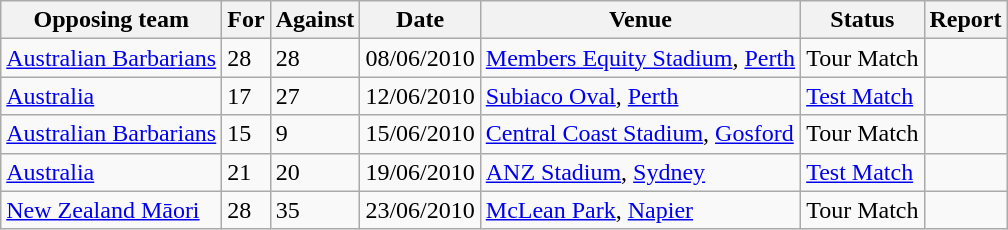<table class="wikitable">
<tr>
<th>Opposing team</th>
<th>For</th>
<th>Against</th>
<th>Date</th>
<th>Venue</th>
<th>Status</th>
<th>Report</th>
</tr>
<tr>
<td><a href='#'>Australian Barbarians</a></td>
<td>28</td>
<td>28</td>
<td>08/06/2010</td>
<td><a href='#'>Members Equity Stadium</a>, <a href='#'>Perth</a></td>
<td>Tour Match</td>
<td></td>
</tr>
<tr>
<td><a href='#'>Australia</a></td>
<td>17</td>
<td>27</td>
<td>12/06/2010</td>
<td><a href='#'>Subiaco Oval</a>, <a href='#'>Perth</a></td>
<td><a href='#'>Test Match</a></td>
<td></td>
</tr>
<tr>
<td><a href='#'>Australian Barbarians</a></td>
<td>15</td>
<td>9</td>
<td>15/06/2010</td>
<td><a href='#'>Central Coast Stadium</a>, <a href='#'>Gosford</a></td>
<td>Tour Match</td>
<td></td>
</tr>
<tr>
<td><a href='#'>Australia</a></td>
<td>21</td>
<td>20</td>
<td>19/06/2010</td>
<td><a href='#'>ANZ Stadium</a>, <a href='#'>Sydney</a></td>
<td><a href='#'>Test Match</a></td>
<td></td>
</tr>
<tr>
<td><a href='#'>New Zealand Māori</a></td>
<td>28</td>
<td>35</td>
<td>23/06/2010</td>
<td><a href='#'>McLean Park</a>, <a href='#'>Napier</a></td>
<td>Tour Match</td>
<td></td>
</tr>
</table>
